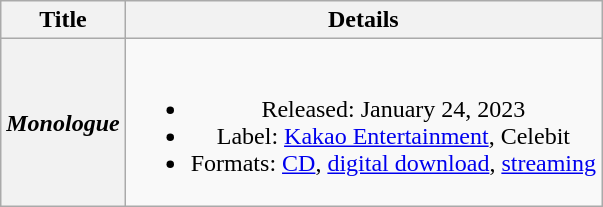<table class="wikitable plainrowheaders" style="text-align:center">
<tr>
<th scope="col">Title</th>
<th scope="col">Details</th>
</tr>
<tr>
<th scope="row"><em>Monologue</em></th>
<td><br><ul><li>Released: January 24, 2023</li><li>Label: <a href='#'>Kakao Entertainment</a>, Celebit</li><li>Formats: <a href='#'>CD</a>, <a href='#'>digital download</a>, <a href='#'>streaming</a></li></ul></td>
</tr>
</table>
